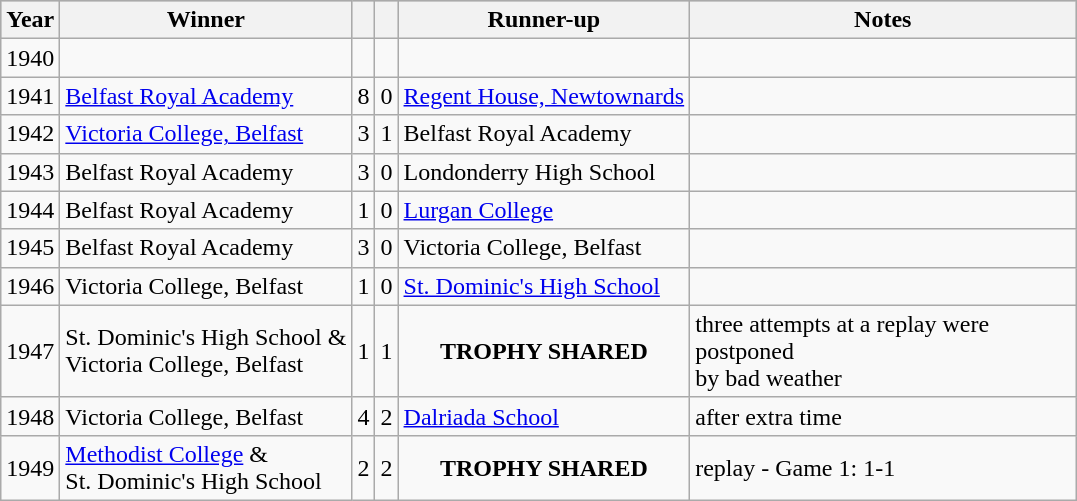<table class="wikitable">
<tr style="background:silver;">
<th><strong>Year</strong></th>
<th><strong>Winner</strong></th>
<th></th>
<th></th>
<th><strong>Runner-up</strong></th>
<th><strong>Notes</strong></th>
</tr>
<tr>
<td align="center">1940</td>
<td></td>
<td align="center"></td>
<td align="center"></td>
<td></td>
<td width="250"></td>
</tr>
<tr>
<td align="center">1941</td>
<td><a href='#'>Belfast Royal Academy</a></td>
<td align="center">8</td>
<td align="center">0</td>
<td><a href='#'>Regent House, Newtownards</a></td>
<td></td>
</tr>
<tr>
<td align="center">1942</td>
<td><a href='#'>Victoria College, Belfast</a></td>
<td align="center">3</td>
<td align="center">1</td>
<td>Belfast Royal Academy</td>
<td></td>
</tr>
<tr>
<td align="center">1943</td>
<td>Belfast Royal Academy</td>
<td align="center">3</td>
<td align="center">0</td>
<td>Londonderry High School</td>
<td></td>
</tr>
<tr>
<td align="center">1944</td>
<td>Belfast Royal Academy</td>
<td align="center">1</td>
<td align="center">0</td>
<td><a href='#'>Lurgan College</a></td>
<td></td>
</tr>
<tr>
<td align="center">1945</td>
<td>Belfast Royal Academy</td>
<td align="center">3</td>
<td align="center">0</td>
<td>Victoria College, Belfast</td>
<td></td>
</tr>
<tr>
<td align="center">1946</td>
<td>Victoria College, Belfast</td>
<td align="center">1</td>
<td align="center">0</td>
<td><a href='#'>St. Dominic's High School</a></td>
<td></td>
</tr>
<tr>
<td align="center">1947</td>
<td>St. Dominic's High School &<br>Victoria College, Belfast</td>
<td align="center">1</td>
<td align="center">1</td>
<td align="center"><strong>TROPHY SHARED</strong></td>
<td>three attempts at a replay were postponed<br>by bad weather</td>
</tr>
<tr>
<td align="center">1948</td>
<td>Victoria College, Belfast</td>
<td align="center">4</td>
<td align="center">2</td>
<td><a href='#'>Dalriada School</a></td>
<td>after extra time</td>
</tr>
<tr>
<td align="center">1949</td>
<td><a href='#'>Methodist College</a> &<br>St. Dominic's High School</td>
<td align="center">2</td>
<td align="center">2</td>
<td align="center"><strong>TROPHY SHARED</strong></td>
<td>replay - Game 1: 1-1</td>
</tr>
</table>
